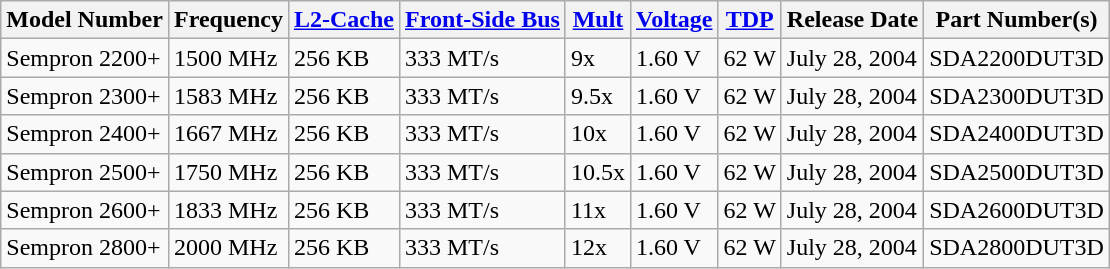<table class="wikitable">
<tr>
<th>Model Number</th>
<th>Frequency</th>
<th><a href='#'>L2-Cache</a></th>
<th><a href='#'>Front-Side Bus</a></th>
<th><a href='#'>Mult</a></th>
<th><a href='#'>Voltage</a></th>
<th><a href='#'>TDP</a></th>
<th>Release Date</th>
<th>Part Number(s)</th>
</tr>
<tr>
<td>Sempron 2200+</td>
<td>1500 MHz</td>
<td>256 KB</td>
<td>333 MT/s</td>
<td>9x</td>
<td>1.60 V</td>
<td>62 W</td>
<td>July 28, 2004</td>
<td>SDA2200DUT3D</td>
</tr>
<tr>
<td>Sempron 2300+</td>
<td>1583 MHz</td>
<td>256 KB</td>
<td>333 MT/s</td>
<td>9.5x</td>
<td>1.60 V</td>
<td>62 W</td>
<td>July 28, 2004</td>
<td>SDA2300DUT3D</td>
</tr>
<tr>
<td>Sempron 2400+</td>
<td>1667 MHz</td>
<td>256 KB</td>
<td>333 MT/s</td>
<td>10x</td>
<td>1.60 V</td>
<td>62 W</td>
<td>July 28, 2004</td>
<td>SDA2400DUT3D</td>
</tr>
<tr>
<td>Sempron 2500+</td>
<td>1750 MHz</td>
<td>256 KB</td>
<td>333 MT/s</td>
<td>10.5x</td>
<td>1.60 V</td>
<td>62 W</td>
<td>July 28, 2004</td>
<td>SDA2500DUT3D</td>
</tr>
<tr>
<td>Sempron 2600+</td>
<td>1833 MHz</td>
<td>256 KB</td>
<td>333 MT/s</td>
<td>11x</td>
<td>1.60 V</td>
<td>62 W</td>
<td>July 28, 2004</td>
<td>SDA2600DUT3D</td>
</tr>
<tr>
<td>Sempron 2800+</td>
<td>2000 MHz</td>
<td>256 KB</td>
<td>333 MT/s</td>
<td>12x</td>
<td>1.60 V</td>
<td>62 W</td>
<td>July 28, 2004</td>
<td>SDA2800DUT3D</td>
</tr>
</table>
